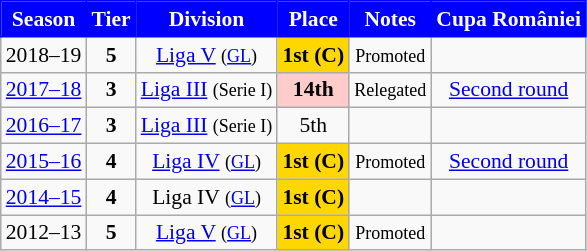<table class="wikitable" style="text-align:center; font-size:90%">
<tr>
<th style="background:#0000ff;color:#FFFFFF;border:1px solid #0000FF;">Season</th>
<th style="background:#0000ff;color:#FFFFFF;border:1px solid #0000FF;">Tier</th>
<th style="background:#0000ff;color:#FFFFFF;border:1px solid #0000FF;">Division</th>
<th style="background:#0000ff;color:#FFFFFF;border:1px solid #0000FF;">Place</th>
<th style="background:#0000ff;color:#FFFFFF;border:1px solid #0000FF;">Notes</th>
<th style="background:#0000ff;color:#FFFFFF;border:1px solid #0000FF;">Cupa României</th>
</tr>
<tr>
<td>2018–19</td>
<td><strong>5</strong></td>
<td><a href='#'>Liga V</a> <small>(<a href='#'>GL</a>)</small></td>
<td align=center bgcolor=gold><strong>1st (C)</strong></td>
<td><small>Promoted</small></td>
<td></td>
</tr>
<tr>
<td><a href='#'>2017–18</a></td>
<td><strong>3</strong></td>
<td><a href='#'>Liga III</a> <small>(Serie I)</small></td>
<td align=center bgcolor=#FFCCCC><strong>14th</strong></td>
<td><small>Relegated</small></td>
<td><a href='#'>Second round</a></td>
</tr>
<tr>
<td><a href='#'>2016–17</a></td>
<td><strong>3</strong></td>
<td><a href='#'>Liga III</a> <small>(Serie I)</small></td>
<td>5th</td>
<td></td>
<td></td>
</tr>
<tr>
<td><a href='#'>2015–16</a></td>
<td><strong>4</strong></td>
<td><a href='#'>Liga IV</a> <small>(<a href='#'>GL</a>)</small></td>
<td align=center bgcolor=gold><strong>1st (C)</strong></td>
<td><small>Promoted</small></td>
<td><a href='#'>Second round</a></td>
</tr>
<tr>
<td><a href='#'>2014–15</a></td>
<td><strong>4</strong></td>
<td>Liga IV <small>(<a href='#'>GL</a>)</small></td>
<td align=center bgcolor=gold><strong>1st (C)</strong></td>
<td></td>
<td></td>
</tr>
<tr>
<td>2012–13</td>
<td><strong>5</strong></td>
<td><a href='#'>Liga V</a> <small>(<a href='#'>GL</a>)</small></td>
<td align=center bgcolor=gold><strong>1st (C)</strong></td>
<td><small>Promoted</small></td>
<td></td>
</tr>
</table>
